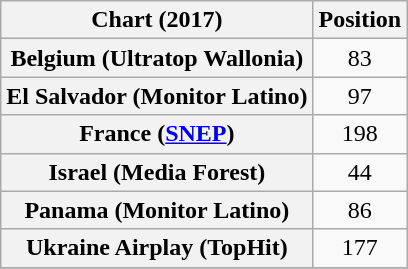<table class="wikitable sortable plainrowheaders" style="text-align:center">
<tr>
<th scope="col">Chart (2017)</th>
<th scope="col">Position</th>
</tr>
<tr>
<th scope="row">Belgium (Ultratop Wallonia)</th>
<td>83</td>
</tr>
<tr>
<th scope="row">El Salvador (Monitor Latino)</th>
<td>97</td>
</tr>
<tr>
<th scope="row">France (<a href='#'>SNEP</a>)</th>
<td>198</td>
</tr>
<tr>
<th scope="row">Israel (Media Forest)</th>
<td>44</td>
</tr>
<tr>
<th scope="row">Panama (Monitor Latino)</th>
<td>86</td>
</tr>
<tr>
<th scope="row">Ukraine Airplay (TopHit)</th>
<td style="text-align:center;">177</td>
</tr>
<tr>
</tr>
</table>
